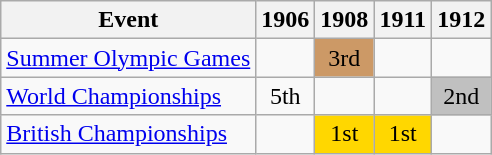<table class="wikitable">
<tr>
<th>Event</th>
<th>1906</th>
<th>1908</th>
<th>1911</th>
<th>1912</th>
</tr>
<tr>
<td><a href='#'>Summer Olympic Games</a></td>
<td></td>
<td align="center" bgcolor="cc9966">3rd</td>
<td></td>
<td></td>
</tr>
<tr>
<td><a href='#'>World Championships</a></td>
<td align="center">5th</td>
<td></td>
<td></td>
<td align="center" bgcolor="silver">2nd</td>
</tr>
<tr>
<td><a href='#'>British Championships</a></td>
<td></td>
<td align="center" bgcolor="gold">1st</td>
<td align="center" bgcolor="gold">1st</td>
<td></td>
</tr>
</table>
